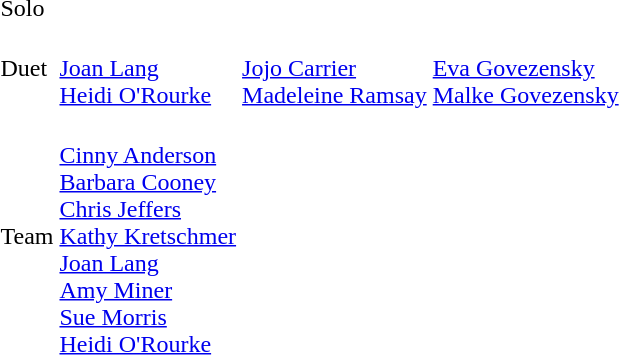<table>
<tr>
<td>Solo</td>
<td></td>
<td></td>
<td></td>
</tr>
<tr>
<td>Duet</td>
<td><br><a href='#'>Joan Lang</a><br><a href='#'>Heidi O'Rourke</a></td>
<td><br><a href='#'>Jojo Carrier</a><br><a href='#'>Madeleine Ramsay</a></td>
<td><br><a href='#'>Eva Govezensky</a><br><a href='#'>Malke Govezensky</a></td>
</tr>
<tr>
<td>Team</td>
<td><br><a href='#'>Cinny Anderson</a><br><a href='#'>Barbara Cooney</a><br><a href='#'>Chris Jeffers</a><br><a href='#'>Kathy Kretschmer</a><br><a href='#'>Joan Lang</a><br><a href='#'>Amy Miner</a><br><a href='#'>Sue Morris</a><br><a href='#'>Heidi O'Rourke</a></td>
<td></td>
<td></td>
</tr>
</table>
